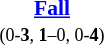<table style="width:100%;" cellspacing="1">
<tr>
<th width=25%></th>
<th width=10%></th>
<th width=25%></th>
</tr>
<tr style=font-size:90%>
<td align=right></td>
<td align=center><strong> <a href='#'>Fall</a> </strong><br><small>(0-<strong>3</strong>, <strong>1</strong>–0, 0-<strong>4</strong>)</small></td>
<td><strong> </strong></td>
</tr>
</table>
